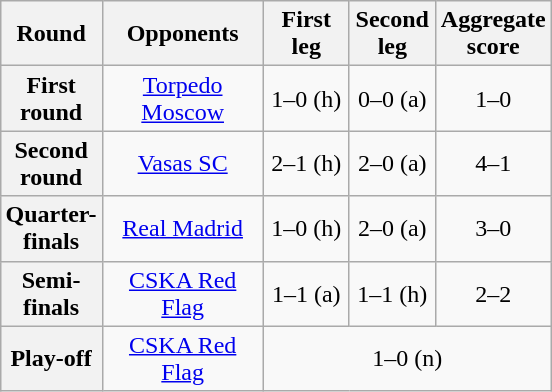<table class="wikitable plainrowheaders" style="text-align:center;margin-left:1em;float:right">
<tr>
<th scope=col width="25">Round</th>
<th scope=col width="100">Opponents</th>
<th scope=col width="50">First leg</th>
<th scope=col width="50">Second leg</th>
<th scope=col width="50">Aggregate score</th>
</tr>
<tr>
<th scope=row style="text-align:center">First round</th>
<td> <a href='#'>Torpedo Moscow</a></td>
<td>1–0 (h)</td>
<td>0–0 (a)</td>
<td>1–0</td>
</tr>
<tr>
<th scope=row style="text-align:center">Second round</th>
<td> <a href='#'>Vasas SC</a></td>
<td>2–1 (h)</td>
<td>2–0 (a)</td>
<td>4–1</td>
</tr>
<tr>
<th scope=row style="text-align:center">Quarter-finals</th>
<td> <a href='#'>Real Madrid</a></td>
<td>1–0 (h)</td>
<td>2–0 (a)</td>
<td>3–0</td>
</tr>
<tr>
<th scope=row style="text-align:center">Semi-finals</th>
<td> <a href='#'>CSKA Red Flag</a></td>
<td>1–1 (a)</td>
<td>1–1 (h)</td>
<td>2–2</td>
</tr>
<tr>
<th scope=row style="text-align:center">Play-off</th>
<td><a href='#'>CSKA Red Flag</a></td>
<td colspan=3>1–0 (n)</td>
</tr>
</table>
